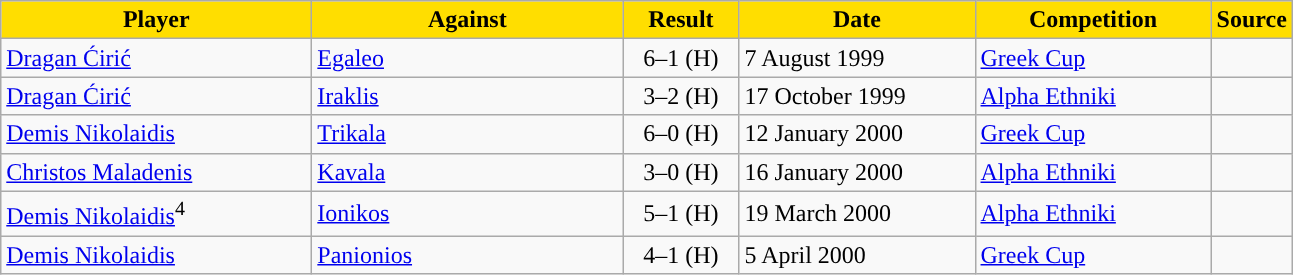<table class="wikitable">
<tr>
<th width=200 style="background:#FFDE00">Player</th>
<th width=200 style="background:#FFDE00">Against</th>
<th width=70 style="background:#FFDE00">Result</th>
<th width=150 style="background:#FFDE00">Date</th>
<th width=150 style="background:#FFDE00">Competition</th>
<th style="background:#FFDE00">Source</th>
</tr>
<tr>
<td> <a href='#'>Dragan Ćirić</a></td>
<td> <a href='#'>Egaleo</a></td>
<td align=center>6–1 (H)</td>
<td>7 August 1999</td>
<td><a href='#'>Greek Cup</a></td>
<td align=center></td>
</tr>
<tr>
<td> <a href='#'>Dragan Ćirić</a></td>
<td> <a href='#'>Iraklis</a></td>
<td align=center>3–2 (H)</td>
<td>17 October 1999</td>
<td><a href='#'>Alpha Ethniki</a></td>
<td align=center></td>
</tr>
<tr>
<td> <a href='#'>Demis Nikolaidis</a></td>
<td> <a href='#'>Trikala</a></td>
<td align=center>6–0 (H)</td>
<td>12 January 2000</td>
<td><a href='#'>Greek Cup</a></td>
<td align=center></td>
</tr>
<tr>
<td> <a href='#'>Christos Maladenis</a></td>
<td> <a href='#'>Kavala</a></td>
<td align=center>3–0 (H)</td>
<td>16 January 2000</td>
<td><a href='#'>Alpha Ethniki</a></td>
<td align=center></td>
</tr>
<tr>
<td> <a href='#'>Demis Nikolaidis</a><sup>4</sup></td>
<td> <a href='#'>Ionikos</a></td>
<td align=center>5–1 (H)</td>
<td>19 March 2000</td>
<td><a href='#'>Alpha Ethniki</a></td>
<td align=center></td>
</tr>
<tr>
<td> <a href='#'>Demis Nikolaidis</a></td>
<td> <a href='#'>Panionios</a></td>
<td align=center>4–1 (H)</td>
<td>5 April 2000</td>
<td><a href='#'>Greek Cup</a></td>
<td align=center></td>
</tr>
</table>
